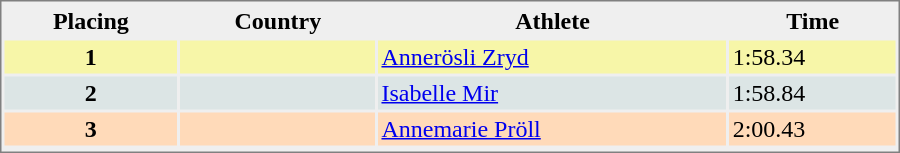<table style="border-style:solid;border-width:1px;border-color:#808080;background-color:#EFEFEF" cellspacing="2" cellpadding="2" width="600px">
<tr bgcolor="#EFEFEF">
<th>Placing</th>
<th>Country</th>
<th>Athlete</th>
<th>Time</th>
</tr>
<tr align="center" valign="top" bgcolor="#F7F6A8">
<th>1</th>
<td align=left></td>
<td align="left"><a href='#'>Annerösli Zryd</a></td>
<td align="left">1:58.34</td>
</tr>
<tr align="center" valign="top" bgcolor="#DCE5E5">
<th>2</th>
<td align=left></td>
<td align="left"><a href='#'>Isabelle Mir</a></td>
<td align="left">1:58.84</td>
</tr>
<tr align="center" valign="top" bgcolor="#FFDAB9">
<th>3</th>
<td align=left></td>
<td align="left"><a href='#'>Annemarie Pröll</a></td>
<td align="left">2:00.43</td>
</tr>
<tr align="center" valign="top" bgcolor="#FFFFFF">
</tr>
</table>
